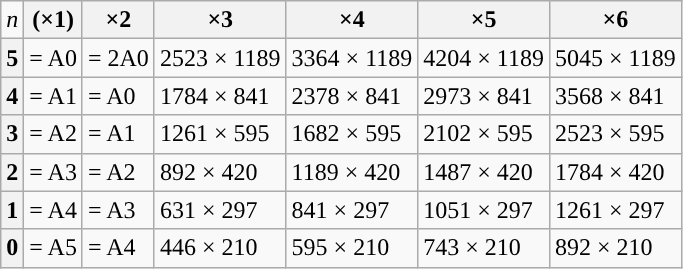<table class="wikitable">
<tr>
<td><em>n</em></td>
<th>(×1)</th>
<th>×2</th>
<th>×3</th>
<th>×4</th>
<th>×5</th>
<th>×6</th>
</tr>
<tr>
<th title="4·4n">5</th>
<td title="4·4">= A0</td>
<td title="4·8">= 2A0</td>
<td title="4·12">2523 × 1189</td>
<td title="4·16">3364 × 1189</td>
<td title="4·20">4204 × 1189</td>
<td title="4·24">5045 × 1189</td>
</tr>
<tr>
<th title="2n·4">4</th>
<td title="2·4">= A1</td>
<td title="4·4">= A0</td>
<td title="6·4">1784 × 841</td>
<td title="8·4">2378 × 841</td>
<td title="10·4">2973 × 841</td>
<td title="12·4">3568 × 841</td>
</tr>
<tr>
<th title="2·2n">3</th>
<td title="2·2">= A2</td>
<td title="2·4">= A1</td>
<td title="2·6">1261 × 595</td>
<td title="2·8">1682 × 595</td>
<td title="2·10">2102 × 595</td>
<td title="2·12">2523 × 595</td>
</tr>
<tr>
<th title="n·2">2</th>
<td title="1·2">= A3</td>
<td title="2·2">= A2</td>
<td title="3·2">892 × 420</td>
<td title="4·2">1189 × 420</td>
<td title="5·2">1487 × 420</td>
<td title="6·2">1784 × 420</td>
</tr>
<tr>
<th title="1·n">1</th>
<td title="1·1">= A4</td>
<td title="1·2">= A3</td>
<td title="1·3">631 × 297</td>
<td title="1·4">841 × 297</td>
<td title="1·5">1051 × 297</td>
<td title="1·6">1261 × 297</td>
</tr>
<tr>
<th>0</th>
<td>= A5</td>
<td title="1·1">= A4</td>
<td>446 × 210</td>
<td title="2·1">595 × 210</td>
<td>743 × 210</td>
<td title="3·1">892 × 210</td>
</tr>
</table>
